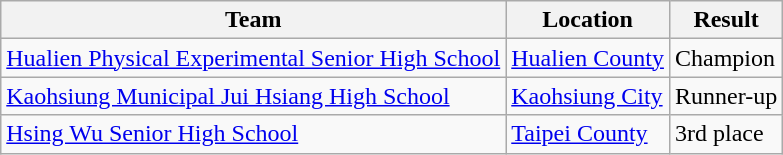<table class="wikitable sortable">
<tr>
<th>Team</th>
<th>Location</th>
<th>Result</th>
</tr>
<tr>
<td><a href='#'>Hualien Physical Experimental Senior High School</a></td>
<td><a href='#'>Hualien County</a></td>
<td>Champion</td>
</tr>
<tr>
<td><a href='#'>Kaohsiung Municipal Jui Hsiang High School</a></td>
<td><a href='#'>Kaohsiung City</a></td>
<td>Runner-up</td>
</tr>
<tr>
<td><a href='#'>Hsing Wu Senior High School</a></td>
<td><a href='#'>Taipei County</a></td>
<td>3rd place</td>
</tr>
</table>
